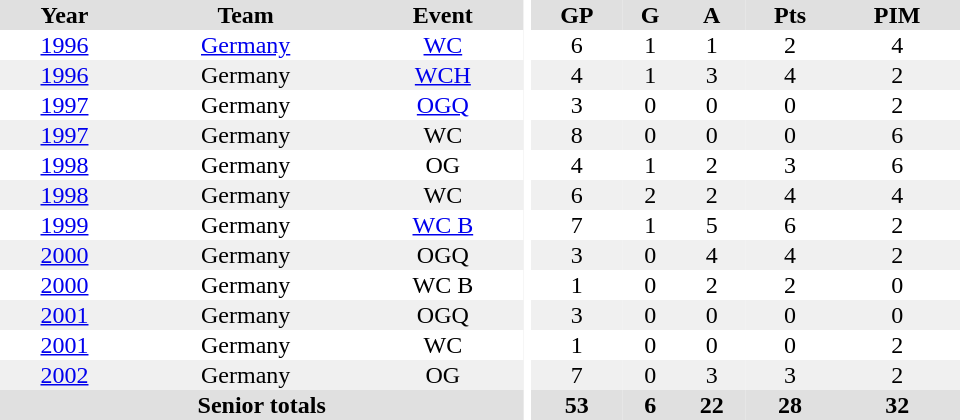<table border="0" cellpadding="1" cellspacing="0" ID="Table3" style="text-align:center; width:40em">
<tr ALIGN="center" bgcolor="#e0e0e0">
<th>Year</th>
<th>Team</th>
<th>Event</th>
<th rowspan="99" bgcolor="#ffffff"></th>
<th>GP</th>
<th>G</th>
<th>A</th>
<th>Pts</th>
<th>PIM</th>
</tr>
<tr>
<td><a href='#'>1996</a></td>
<td><a href='#'>Germany</a></td>
<td><a href='#'>WC</a></td>
<td>6</td>
<td>1</td>
<td>1</td>
<td>2</td>
<td>4</td>
</tr>
<tr bgcolor="#f0f0f0">
<td><a href='#'>1996</a></td>
<td>Germany</td>
<td><a href='#'>WCH</a></td>
<td>4</td>
<td>1</td>
<td>3</td>
<td>4</td>
<td>2</td>
</tr>
<tr>
<td><a href='#'>1997</a></td>
<td>Germany</td>
<td><a href='#'>OGQ</a></td>
<td>3</td>
<td>0</td>
<td>0</td>
<td>0</td>
<td>2</td>
</tr>
<tr bgcolor="#f0f0f0">
<td><a href='#'>1997</a></td>
<td>Germany</td>
<td>WC</td>
<td>8</td>
<td>0</td>
<td>0</td>
<td>0</td>
<td>6</td>
</tr>
<tr>
<td><a href='#'>1998</a></td>
<td>Germany</td>
<td>OG</td>
<td>4</td>
<td>1</td>
<td>2</td>
<td>3</td>
<td>6</td>
</tr>
<tr bgcolor="#f0f0f0">
<td><a href='#'>1998</a></td>
<td>Germany</td>
<td>WC</td>
<td>6</td>
<td>2</td>
<td>2</td>
<td>4</td>
<td>4</td>
</tr>
<tr>
<td><a href='#'>1999</a></td>
<td>Germany</td>
<td><a href='#'>WC B</a></td>
<td>7</td>
<td>1</td>
<td>5</td>
<td>6</td>
<td>2</td>
</tr>
<tr bgcolor="#f0f0f0">
<td><a href='#'>2000</a></td>
<td>Germany</td>
<td>OGQ</td>
<td>3</td>
<td>0</td>
<td>4</td>
<td>4</td>
<td>2</td>
</tr>
<tr>
<td><a href='#'>2000</a></td>
<td>Germany</td>
<td>WC B</td>
<td>1</td>
<td>0</td>
<td>2</td>
<td>2</td>
<td>0</td>
</tr>
<tr bgcolor="#f0f0f0">
<td><a href='#'>2001</a></td>
<td>Germany</td>
<td>OGQ</td>
<td>3</td>
<td>0</td>
<td>0</td>
<td>0</td>
<td>0</td>
</tr>
<tr>
<td><a href='#'>2001</a></td>
<td>Germany</td>
<td>WC</td>
<td>1</td>
<td>0</td>
<td>0</td>
<td>0</td>
<td>2</td>
</tr>
<tr bgcolor="#f0f0f0">
<td><a href='#'>2002</a></td>
<td>Germany</td>
<td>OG</td>
<td>7</td>
<td>0</td>
<td>3</td>
<td>3</td>
<td>2</td>
</tr>
<tr bgcolor="#e0e0e0">
<th colspan="3">Senior totals</th>
<th>53</th>
<th>6</th>
<th>22</th>
<th>28</th>
<th>32</th>
</tr>
</table>
